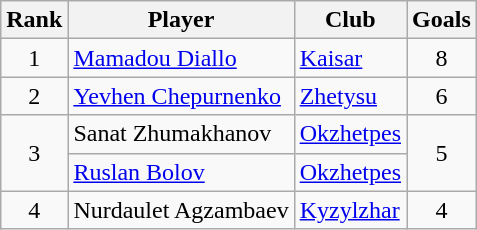<table class="wikitable" style="text-align:center;">
<tr>
<th>Rank</th>
<th>Player</th>
<th>Club</th>
<th>Goals</th>
</tr>
<tr>
<td rowspan="1">1</td>
<td align="left"> <a href='#'>Mamadou Diallo</a></td>
<td align="left"><a href='#'>Kaisar</a></td>
<td rowspan="1">8</td>
</tr>
<tr>
<td rowspan="1">2</td>
<td align="left"> <a href='#'>Yevhen Chepurnenko</a></td>
<td align="left"><a href='#'>Zhetysu</a></td>
<td rowspan="1">6</td>
</tr>
<tr>
<td rowspan="2">3</td>
<td align="left"> Sanat Zhumakhanov</td>
<td align="left"><a href='#'>Okzhetpes</a></td>
<td rowspan="2">5</td>
</tr>
<tr>
<td align="left"> <a href='#'>Ruslan Bolov</a></td>
<td align="left"><a href='#'>Okzhetpes</a></td>
</tr>
<tr>
<td rowspan="2">4</td>
<td align="left"> Nurdaulet Agzambaev</td>
<td align="left"><a href='#'>Kyzylzhar</a></td>
<td rowspan="1">4</td>
</tr>
</table>
